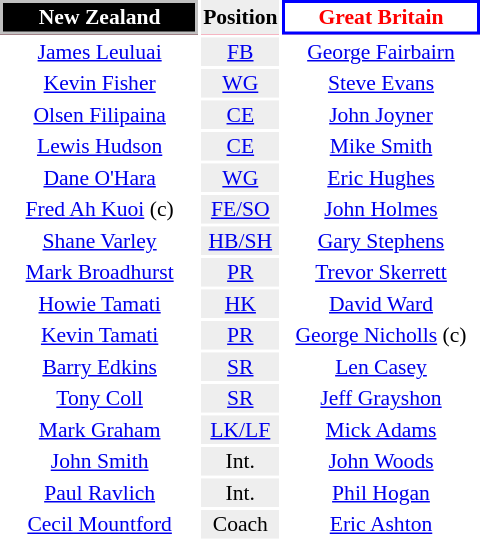<table align=right style="font-size:90%; margin-left:1em">
<tr bgcolor=#FF0033>
<th align="centre" width="126" style="border: 2px solid silver; background: black; color: white">New Zealand</th>
<th align="center" style="background: #eeeeee; color: black">Position</th>
<th align="centre" width="126" style="border: 2px solid blue; background: white; color: red">Great Britain</th>
</tr>
<tr>
<td align="center"><a href='#'>James Leuluai</a></td>
<td align="center" style="background: #eeeeee"><a href='#'>FB</a></td>
<td align="center"><a href='#'>George Fairbairn</a></td>
</tr>
<tr>
<td align="center"><a href='#'>Kevin Fisher</a></td>
<td align="center" style="background: #eeeeee"><a href='#'>WG</a></td>
<td align="center"><a href='#'>Steve Evans</a></td>
</tr>
<tr>
<td align="center"><a href='#'>Olsen Filipaina</a></td>
<td align="center" style="background: #eeeeee"><a href='#'>CE</a></td>
<td align="center"><a href='#'>John Joyner</a></td>
</tr>
<tr>
<td align="center"><a href='#'>Lewis Hudson</a></td>
<td align="center" style="background: #eeeeee"><a href='#'>CE</a></td>
<td align="center"><a href='#'>Mike Smith</a></td>
</tr>
<tr>
<td align="center"><a href='#'>Dane O'Hara</a></td>
<td align="center" style="background: #eeeeee"><a href='#'>WG</a></td>
<td align="center"><a href='#'>Eric Hughes</a></td>
</tr>
<tr>
<td align="center"><a href='#'>Fred Ah Kuoi</a> (c)</td>
<td align="center" style="background: #eeeeee"><a href='#'>FE/SO</a></td>
<td align="center"><a href='#'>John Holmes</a></td>
</tr>
<tr>
<td align="center"><a href='#'>Shane Varley</a></td>
<td align="center" style="background: #eeeeee"><a href='#'>HB/SH</a></td>
<td align="center"><a href='#'>Gary Stephens</a></td>
</tr>
<tr>
<td align="center"><a href='#'>Mark Broadhurst</a></td>
<td align="center" style="background: #eeeeee"><a href='#'>PR</a></td>
<td align="center"><a href='#'>Trevor Skerrett</a></td>
</tr>
<tr>
<td align="center"><a href='#'>Howie Tamati</a></td>
<td align="center" style="background: #eeeeee"><a href='#'>HK</a></td>
<td align="center"><a href='#'>David Ward</a></td>
</tr>
<tr>
<td align="center"><a href='#'>Kevin Tamati</a></td>
<td align="center" style="background: #eeeeee"><a href='#'>PR</a></td>
<td align="center"><a href='#'>George Nicholls</a> (c)</td>
</tr>
<tr>
<td align="center"><a href='#'>Barry Edkins</a></td>
<td align="center" style="background: #eeeeee"><a href='#'>SR</a></td>
<td align="center"><a href='#'>Len Casey</a></td>
</tr>
<tr>
<td align="center"><a href='#'>Tony Coll</a></td>
<td align="center" style="background: #eeeeee"><a href='#'>SR</a></td>
<td align="center"><a href='#'>Jeff Grayshon</a></td>
</tr>
<tr>
<td align="center"><a href='#'>Mark Graham</a></td>
<td align="center" style="background: #eeeeee"><a href='#'>LK/LF</a></td>
<td align="center"><a href='#'>Mick Adams</a></td>
</tr>
<tr>
<td align="center"><a href='#'>John Smith</a></td>
<td align="center" style="background: #eeeeee">Int.</td>
<td align="center"><a href='#'>John Woods</a></td>
</tr>
<tr>
<td align="center"><a href='#'>Paul Ravlich</a></td>
<td align="center" style="background: #eeeeee">Int.</td>
<td align="center"><a href='#'>Phil Hogan</a></td>
</tr>
<tr>
<td align="center"><a href='#'>Cecil Mountford</a></td>
<td align="center" style="background: #eeeeee">Coach</td>
<td align="center"><a href='#'>Eric Ashton</a></td>
</tr>
</table>
